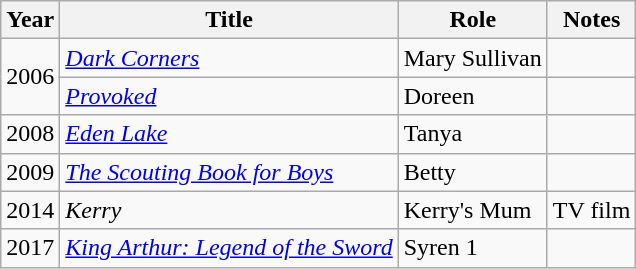<table class="wikitable sortable">
<tr>
<th>Year</th>
<th>Title</th>
<th>Role</th>
<th class="unsortable">Notes</th>
</tr>
<tr>
<td rowspan=2>2006</td>
<td><em><a href='#'>Dark Corners</a></em></td>
<td>Mary Sullivan</td>
<td></td>
</tr>
<tr>
<td><em><a href='#'>Provoked</a></em></td>
<td>Doreen</td>
<td></td>
</tr>
<tr>
<td>2008</td>
<td><em><a href='#'>Eden Lake</a></em></td>
<td>Tanya</td>
<td></td>
</tr>
<tr>
<td>2009</td>
<td><em><a href='#'>The Scouting Book for Boys</a></em></td>
<td>Betty</td>
<td></td>
</tr>
<tr>
<td>2014</td>
<td><em>Kerry</em></td>
<td>Kerry's Mum</td>
<td>TV film </td>
</tr>
<tr>
<td>2017</td>
<td><em><a href='#'>King Arthur: Legend of the Sword</a></em></td>
<td>Syren 1</td>
<td></td>
</tr>
</table>
